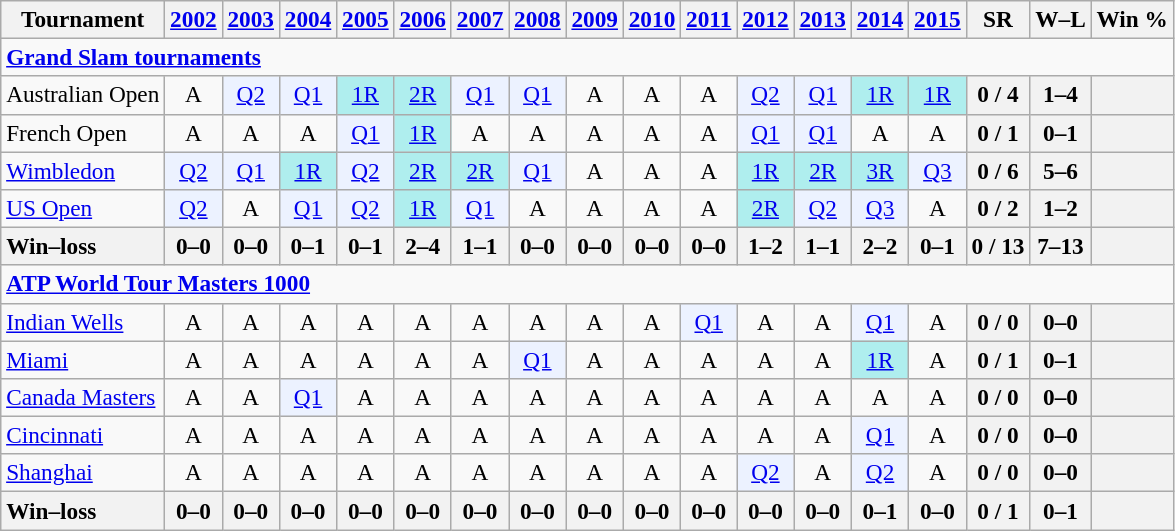<table class=wikitable style=text-align:center;font-size:97%>
<tr>
<th>Tournament</th>
<th><a href='#'>2002</a></th>
<th><a href='#'>2003</a></th>
<th><a href='#'>2004</a></th>
<th><a href='#'>2005</a></th>
<th><a href='#'>2006</a></th>
<th><a href='#'>2007</a></th>
<th><a href='#'>2008</a></th>
<th><a href='#'>2009</a></th>
<th><a href='#'>2010</a></th>
<th><a href='#'>2011</a></th>
<th><a href='#'>2012</a></th>
<th><a href='#'>2013</a></th>
<th><a href='#'>2014</a></th>
<th><a href='#'>2015</a></th>
<th>SR</th>
<th>W–L</th>
<th>Win %</th>
</tr>
<tr>
<td colspan=19 align=left><strong><a href='#'>Grand Slam tournaments</a></strong></td>
</tr>
<tr>
<td align=left>Australian Open</td>
<td>A</td>
<td bgcolor=ecf2ff><a href='#'>Q2</a></td>
<td bgcolor=ecf2ff><a href='#'>Q1</a></td>
<td bgcolor=afeeee><a href='#'>1R</a></td>
<td bgcolor=afeeee><a href='#'>2R</a></td>
<td bgcolor=ecf2ff><a href='#'>Q1</a></td>
<td bgcolor=ecf2ff><a href='#'>Q1</a></td>
<td>A</td>
<td>A</td>
<td>A</td>
<td bgcolor=ecf2ff><a href='#'>Q2</a></td>
<td bgcolor=ecf2ff><a href='#'>Q1</a></td>
<td bgcolor=afeeee><a href='#'>1R</a></td>
<td bgcolor=afeeee><a href='#'>1R</a></td>
<th>0 / 4</th>
<th>1–4</th>
<th></th>
</tr>
<tr>
<td align=left>French Open</td>
<td>A</td>
<td>A</td>
<td>A</td>
<td bgcolor=ecf2ff><a href='#'>Q1</a></td>
<td bgcolor=afeeee><a href='#'>1R</a></td>
<td>A</td>
<td>A</td>
<td>A</td>
<td>A</td>
<td>A</td>
<td bgcolor=ecf2ff><a href='#'>Q1</a></td>
<td bgcolor=ecf2ff><a href='#'>Q1</a></td>
<td>A</td>
<td>A</td>
<th>0 / 1</th>
<th>0–1</th>
<th></th>
</tr>
<tr>
<td align=left><a href='#'>Wimbledon</a></td>
<td bgcolor=ecf2ff><a href='#'>Q2</a></td>
<td bgcolor=ecf2ff><a href='#'>Q1</a></td>
<td bgcolor=afeeee><a href='#'>1R</a></td>
<td bgcolor=ecf2ff><a href='#'>Q2</a></td>
<td bgcolor=afeeee><a href='#'>2R</a></td>
<td bgcolor=afeeee><a href='#'>2R</a></td>
<td bgcolor=ecf2ff><a href='#'>Q1</a></td>
<td>A</td>
<td>A</td>
<td>A</td>
<td bgcolor=afeeee><a href='#'>1R</a></td>
<td bgcolor=afeeee><a href='#'>2R</a></td>
<td bgcolor=afeeee><a href='#'>3R</a></td>
<td bgcolor=ecf2ff><a href='#'>Q3</a></td>
<th>0 / 6</th>
<th>5–6</th>
<th></th>
</tr>
<tr>
<td align=left><a href='#'>US Open</a></td>
<td bgcolor=ecf2ff><a href='#'>Q2</a></td>
<td>A</td>
<td bgcolor=ecf2ff><a href='#'>Q1</a></td>
<td bgcolor=ecf2ff><a href='#'>Q2</a></td>
<td bgcolor=afeeee><a href='#'>1R</a></td>
<td bgcolor=ecf2ff><a href='#'>Q1</a></td>
<td>A</td>
<td>A</td>
<td>A</td>
<td>A</td>
<td bgcolor=afeeee><a href='#'>2R</a></td>
<td bgcolor=ecf2ff><a href='#'>Q2</a></td>
<td bgcolor=ecf2ff><a href='#'>Q3</a></td>
<td>A</td>
<th>0 / 2</th>
<th>1–2</th>
<th></th>
</tr>
<tr>
<th style=text-align:left>Win–loss</th>
<th>0–0</th>
<th>0–0</th>
<th>0–1</th>
<th>0–1</th>
<th>2–4</th>
<th>1–1</th>
<th>0–0</th>
<th>0–0</th>
<th>0–0</th>
<th>0–0</th>
<th>1–2</th>
<th>1–1</th>
<th>2–2</th>
<th>0–1</th>
<th>0 / 13</th>
<th>7–13</th>
<th></th>
</tr>
<tr>
<td colspan=20 style=text-align:left><strong><a href='#'>ATP World Tour Masters 1000</a></strong></td>
</tr>
<tr>
<td align=left><a href='#'>Indian Wells</a></td>
<td>A</td>
<td>A</td>
<td>A</td>
<td>A</td>
<td>A</td>
<td>A</td>
<td>A</td>
<td>A</td>
<td>A</td>
<td bgcolor=ecf2ff><a href='#'>Q1</a></td>
<td>A</td>
<td>A</td>
<td bgcolor=ecf2ff><a href='#'>Q1</a></td>
<td>A</td>
<th>0 / 0</th>
<th>0–0</th>
<th></th>
</tr>
<tr>
<td align=left><a href='#'>Miami</a></td>
<td>A</td>
<td>A</td>
<td>A</td>
<td>A</td>
<td>A</td>
<td>A</td>
<td bgcolor=ecf2ff><a href='#'>Q1</a></td>
<td>A</td>
<td>A</td>
<td>A</td>
<td>A</td>
<td>A</td>
<td bgcolor=afeeee><a href='#'>1R</a></td>
<td>A</td>
<th>0 / 1</th>
<th>0–1</th>
<th></th>
</tr>
<tr>
<td align=left><a href='#'>Canada Masters</a></td>
<td>A</td>
<td>A</td>
<td bgcolor=ecf2ff><a href='#'>Q1</a></td>
<td>A</td>
<td>A</td>
<td>A</td>
<td>A</td>
<td>A</td>
<td>A</td>
<td>A</td>
<td>A</td>
<td>A</td>
<td>A</td>
<td>A</td>
<th>0 / 0</th>
<th>0–0</th>
<th></th>
</tr>
<tr>
<td align=left><a href='#'>Cincinnati</a></td>
<td>A</td>
<td>A</td>
<td>A</td>
<td>A</td>
<td>A</td>
<td>A</td>
<td>A</td>
<td>A</td>
<td>A</td>
<td>A</td>
<td>A</td>
<td>A</td>
<td bgcolor=ecf2ff><a href='#'>Q1</a></td>
<td>A</td>
<th>0 / 0</th>
<th>0–0</th>
<th></th>
</tr>
<tr>
<td align=left><a href='#'>Shanghai</a></td>
<td>A</td>
<td>A</td>
<td>A</td>
<td>A</td>
<td>A</td>
<td>A</td>
<td>A</td>
<td>A</td>
<td>A</td>
<td>A</td>
<td bgcolor=ecf2ff><a href='#'>Q2</a></td>
<td>A</td>
<td bgcolor=ecf2ff><a href='#'>Q2</a></td>
<td>A</td>
<th>0 / 0</th>
<th>0–0</th>
<th></th>
</tr>
<tr>
<th style=text-align:left>Win–loss</th>
<th>0–0</th>
<th>0–0</th>
<th>0–0</th>
<th>0–0</th>
<th>0–0</th>
<th>0–0</th>
<th>0–0</th>
<th>0–0</th>
<th>0–0</th>
<th>0–0</th>
<th>0–0</th>
<th>0–0</th>
<th>0–1</th>
<th>0–0</th>
<th>0 / 1</th>
<th>0–1</th>
<th></th>
</tr>
</table>
